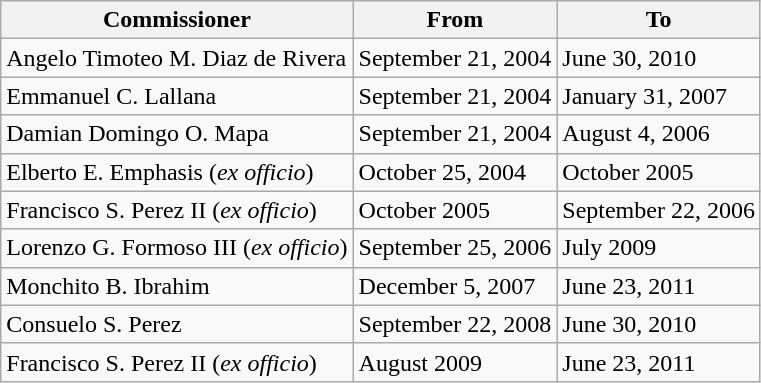<table class=wikitable>
<tr>
<th>Commissioner</th>
<th>From</th>
<th>To</th>
</tr>
<tr>
<td>Angelo Timoteo M. Diaz de Rivera</td>
<td>September 21, 2004</td>
<td>June 30, 2010</td>
</tr>
<tr>
<td>Emmanuel C. Lallana</td>
<td>September 21, 2004</td>
<td>January 31, 2007</td>
</tr>
<tr>
<td>Damian Domingo O. Mapa</td>
<td>September 21, 2004</td>
<td>August 4, 2006</td>
</tr>
<tr>
<td>Elberto E. Emphasis (<em>ex officio</em>)</td>
<td>October 25, 2004</td>
<td>October 2005</td>
</tr>
<tr>
<td>Francisco S. Perez II (<em>ex officio</em>)</td>
<td>October 2005</td>
<td>September 22, 2006</td>
</tr>
<tr>
<td>Lorenzo G. Formoso III (<em>ex officio</em>)</td>
<td>September 25, 2006</td>
<td>July 2009</td>
</tr>
<tr>
<td>Monchito B. Ibrahim</td>
<td>December 5, 2007</td>
<td>June 23, 2011</td>
</tr>
<tr>
<td>Consuelo S. Perez</td>
<td>September 22, 2008</td>
<td>June 30, 2010</td>
</tr>
<tr>
<td>Francisco S. Perez II (<em>ex officio</em>)</td>
<td>August 2009</td>
<td>June 23, 2011</td>
</tr>
</table>
